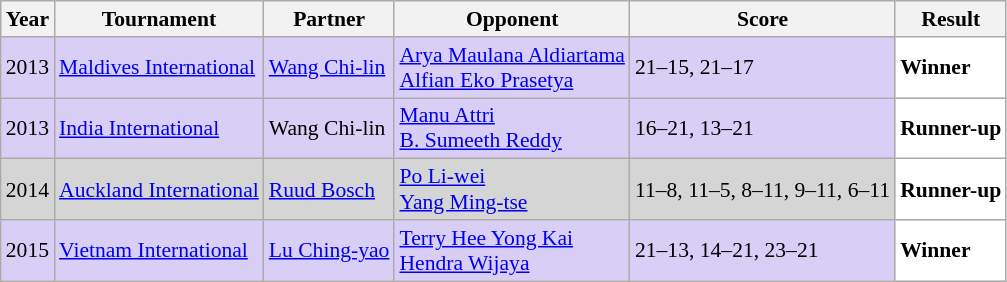<table class="sortable wikitable" style="font-size: 90%;">
<tr>
<th>Year</th>
<th>Tournament</th>
<th>Partner</th>
<th>Opponent</th>
<th>Score</th>
<th>Result</th>
</tr>
<tr style="background:#D8CEF6">
<td align="center">2013</td>
<td align="left"><a href='#'>Maldives International</a></td>
<td align="left"> <a href='#'>Wang Chi-lin</a></td>
<td align="left"> <a href='#'>Arya Maulana Aldiartama</a> <br>  <a href='#'>Alfian Eko Prasetya</a></td>
<td align="left">21–15, 21–17</td>
<td style="text-align:left; background:white"> <strong>Winner</strong></td>
</tr>
<tr style="background:#D8CEF6">
<td align="center">2013</td>
<td align="left"><a href='#'>India International</a></td>
<td align="left"> Wang Chi-lin</td>
<td align="left"> <a href='#'>Manu Attri</a> <br>  <a href='#'>B. Sumeeth Reddy</a></td>
<td align="left">16–21, 13–21</td>
<td style="text-align:left; background:white"> <strong>Runner-up</strong></td>
</tr>
<tr style="background:#D5D5D5">
<td align="center">2014</td>
<td align="left"><a href='#'>Auckland International</a></td>
<td align="left"> <a href='#'>Ruud Bosch</a></td>
<td align="left"> <a href='#'>Po Li-wei</a> <br>  <a href='#'>Yang Ming-tse</a></td>
<td align="left">11–8, 11–5, 8–11, 9–11, 6–11</td>
<td style="text-align:left; background:white"> <strong>Runner-up</strong></td>
</tr>
<tr style="background:#D8CEF6">
<td align="center">2015</td>
<td align="left"><a href='#'>Vietnam International</a></td>
<td align="left"> <a href='#'>Lu Ching-yao</a></td>
<td align="left"> <a href='#'>Terry Hee Yong Kai</a> <br>  <a href='#'>Hendra Wijaya</a></td>
<td align="left">21–13, 14–21, 23–21</td>
<td style="text-align:left; background:white"> <strong>Winner</strong></td>
</tr>
</table>
